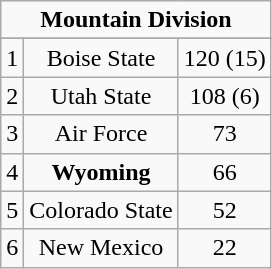<table class="wikitable">
<tr align="center">
<td align="center" Colspan="3"><strong>Mountain Division</strong></td>
</tr>
<tr align="center">
</tr>
<tr align="center">
<td>1</td>
<td>Boise State</td>
<td>120 (15)</td>
</tr>
<tr align="center">
<td>2</td>
<td>Utah State</td>
<td>108 (6)</td>
</tr>
<tr align="center">
<td>3</td>
<td>Air Force</td>
<td>73</td>
</tr>
<tr align="center">
<td>4</td>
<td><strong>Wyoming</strong></td>
<td>66</td>
</tr>
<tr align="center">
<td>5</td>
<td>Colorado State</td>
<td>52</td>
</tr>
<tr align="center">
<td>6</td>
<td>New Mexico</td>
<td>22</td>
</tr>
</table>
